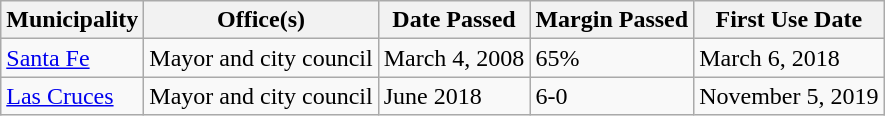<table class="wikitable">
<tr>
<th>Municipality</th>
<th>Office(s)</th>
<th>Date Passed</th>
<th>Margin Passed</th>
<th>First Use Date</th>
</tr>
<tr>
<td><a href='#'>Santa Fe</a></td>
<td>Mayor and city council</td>
<td>March 4, 2008</td>
<td>65%</td>
<td>March 6, 2018</td>
</tr>
<tr>
<td><a href='#'>Las Cruces</a></td>
<td>Mayor and city council</td>
<td>June 2018</td>
<td>6-0</td>
<td>November 5, 2019</td>
</tr>
</table>
